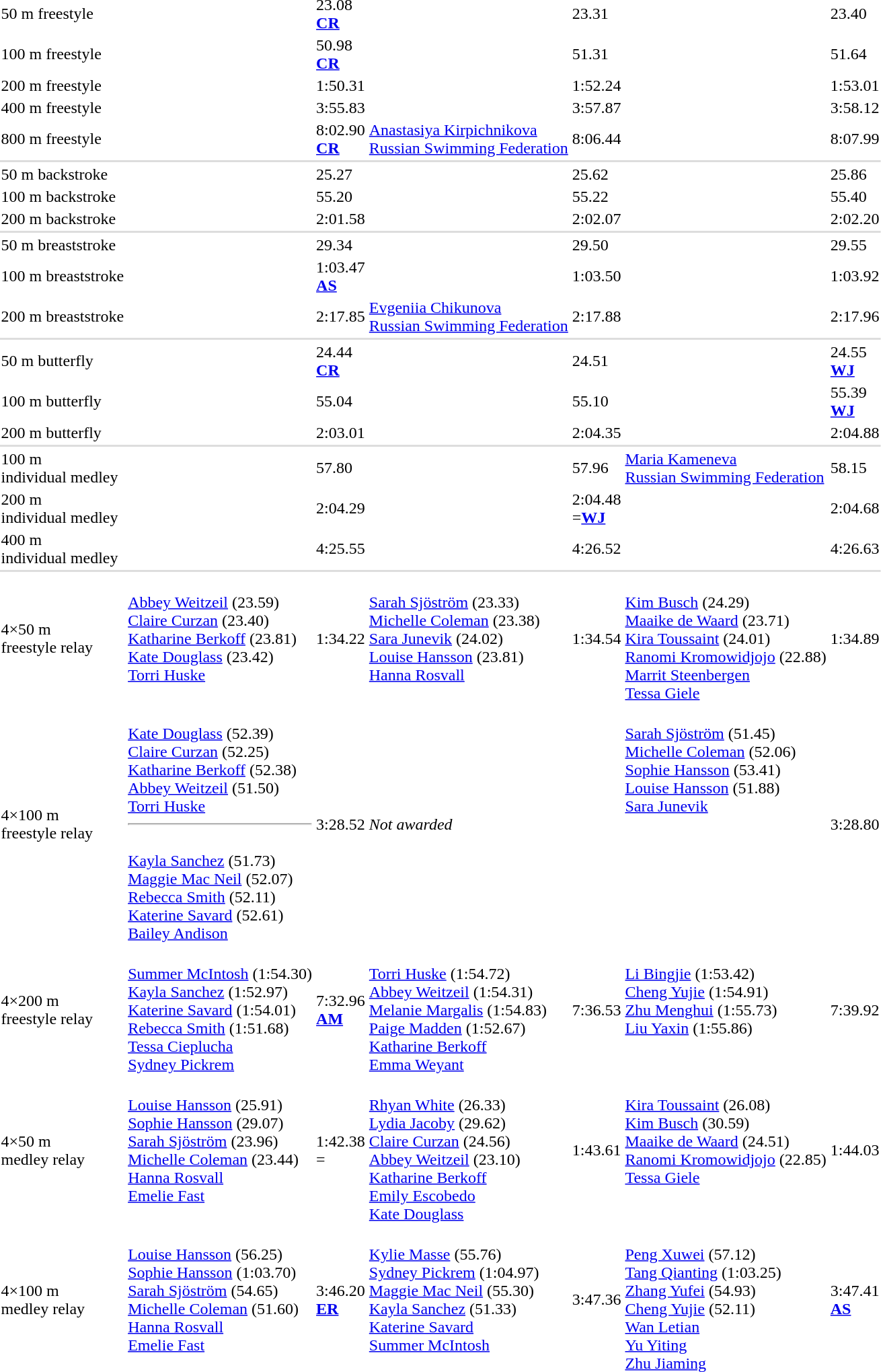<table>
<tr>
<td>50 m freestyle<br></td>
<td></td>
<td>23.08<br><strong><a href='#'>CR</a></strong></td>
<td></td>
<td>23.31</td>
<td></td>
<td>23.40</td>
</tr>
<tr>
<td>100 m freestyle<br></td>
<td></td>
<td>50.98<br><strong><a href='#'>CR</a></strong></td>
<td></td>
<td>51.31</td>
<td></td>
<td>51.64</td>
</tr>
<tr>
<td>200 m freestyle<br></td>
<td></td>
<td>1:50.31<br></td>
<td></td>
<td>1:52.24</td>
<td></td>
<td>1:53.01</td>
</tr>
<tr>
<td>400 m freestyle<br></td>
<td></td>
<td>3:55.83</td>
<td></td>
<td>3:57.87</td>
<td></td>
<td>3:58.12</td>
</tr>
<tr>
<td>800 m freestyle<br></td>
<td></td>
<td>8:02.90<br><strong><a href='#'>CR</a></strong></td>
<td><a href='#'>Anastasiya Kirpichnikova</a><br><a href='#'>Russian Swimming Federation</a></td>
<td>8:06.44</td>
<td></td>
<td>8:07.99</td>
</tr>
<tr bgcolor=#DDDDDD>
<td colspan=7></td>
</tr>
<tr>
<td>50 m backstroke<br></td>
<td></td>
<td>25.27<br></td>
<td></td>
<td>25.62</td>
<td></td>
<td>25.86</td>
</tr>
<tr>
<td>100 m backstroke<br></td>
<td></td>
<td>55.20</td>
<td></td>
<td>55.22</td>
<td></td>
<td>55.40</td>
</tr>
<tr>
<td>200 m backstroke<br></td>
<td></td>
<td>2:01.58</td>
<td></td>
<td>2:02.07</td>
<td></td>
<td>2:02.20</td>
</tr>
<tr bgcolor=#DDDDDD>
<td colspan=7></td>
</tr>
<tr>
<td>50 m breaststroke<br></td>
<td></td>
<td>29.34</td>
<td></td>
<td>29.50</td>
<td></td>
<td>29.55</td>
</tr>
<tr>
<td>100 m breaststroke<br></td>
<td></td>
<td>1:03.47<br><strong><a href='#'>AS</a></strong></td>
<td></td>
<td>1:03.50</td>
<td></td>
<td>1:03.92</td>
</tr>
<tr>
<td>200 m breaststroke<br></td>
<td></td>
<td>2:17.85</td>
<td><a href='#'>Evgeniia Chikunova</a><br><a href='#'>Russian Swimming Federation</a></td>
<td>2:17.88</td>
<td></td>
<td>2:17.96</td>
</tr>
<tr bgcolor=#DDDDDD>
<td colspan=7></td>
</tr>
<tr>
<td>50 m butterfly<br></td>
<td></td>
<td>24.44<br><strong><a href='#'>CR</a></strong></td>
<td></td>
<td>24.51</td>
<td></td>
<td>24.55<br><strong><a href='#'>WJ</a></strong></td>
</tr>
<tr>
<td>100 m butterfly<br></td>
<td></td>
<td>55.04</td>
<td></td>
<td>55.10</td>
<td></td>
<td>55.39<br><strong><a href='#'>WJ</a></strong></td>
</tr>
<tr>
<td>200 m butterfly<br></td>
<td></td>
<td>2:03.01</td>
<td></td>
<td>2:04.35</td>
<td></td>
<td>2:04.88</td>
</tr>
<tr bgcolor=#DDDDDD>
<td colspan=7></td>
</tr>
<tr>
<td>100 m<br>individual medley<br></td>
<td></td>
<td>57.80</td>
<td></td>
<td>57.96</td>
<td><a href='#'>Maria Kameneva</a><br><a href='#'>Russian Swimming Federation</a></td>
<td>58.15</td>
</tr>
<tr>
<td>200 m<br>individual medley<br></td>
<td></td>
<td>2:04.29</td>
<td></td>
<td>2:04.48<br>=<strong><a href='#'>WJ</a></strong></td>
<td></td>
<td>2:04.68</td>
</tr>
<tr>
<td>400 m<br>individual medley<br></td>
<td></td>
<td>4:25.55</td>
<td></td>
<td>4:26.52</td>
<td></td>
<td>4:26.63</td>
</tr>
<tr bgcolor=#DDDDDD>
<td colspan=7></td>
</tr>
<tr>
<td>4×50 m<br>freestyle relay<br></td>
<td valign=top><br><a href='#'>Abbey Weitzeil</a> (23.59)<br><a href='#'>Claire Curzan</a> (23.40)<br><a href='#'>Katharine Berkoff</a> (23.81)<br><a href='#'>Kate Douglass</a> (23.42)<br><a href='#'>Torri Huske</a></td>
<td>1:34.22</td>
<td valign=top><br><a href='#'>Sarah Sjöström</a> (23.33)<br><a href='#'>Michelle Coleman</a> (23.38)<br><a href='#'>Sara Junevik</a> (24.02)<br><a href='#'>Louise Hansson</a> (23.81)<br><a href='#'>Hanna Rosvall</a></td>
<td>1:34.54</td>
<td valign=top><br><a href='#'>Kim Busch</a> (24.29)<br><a href='#'>Maaike de Waard</a> (23.71)<br><a href='#'>Kira Toussaint</a> (24.01)<br><a href='#'>Ranomi Kromowidjojo</a> (22.88)<br><a href='#'>Marrit Steenbergen</a><br><a href='#'>Tessa Giele</a></td>
<td>1:34.89</td>
</tr>
<tr>
<td>4×100 m<br>freestyle relay<br></td>
<td valign=top><br><a href='#'>Kate Douglass</a> (52.39)<br><a href='#'>Claire Curzan</a> (52.25)<br><a href='#'>Katharine Berkoff</a> (52.38)<br><a href='#'>Abbey Weitzeil</a> (51.50)<br><a href='#'>Torri Huske</a><hr><br><a href='#'>Kayla Sanchez</a> (51.73)<br><a href='#'>Maggie Mac Neil</a> (52.07)<br><a href='#'>Rebecca Smith</a> (52.11)<br><a href='#'>Katerine Savard</a> (52.61)<br><a href='#'>Bailey Andison</a></td>
<td>3:28.52</td>
<td colspan=2><em>Not awarded</em></td>
<td valign=top><br><a href='#'>Sarah Sjöström</a> (51.45)<br><a href='#'>Michelle Coleman</a> (52.06)<br><a href='#'>Sophie Hansson</a> (53.41)<br><a href='#'>Louise Hansson</a> (51.88)<br><a href='#'>Sara Junevik</a></td>
<td>3:28.80</td>
</tr>
<tr>
<td>4×200 m<br>freestyle relay<br></td>
<td valign=top><br><a href='#'>Summer McIntosh</a> (1:54.30)<br><a href='#'>Kayla Sanchez</a> (1:52.97)<br><a href='#'>Katerine Savard</a> (1:54.01)<br><a href='#'>Rebecca Smith</a> (1:51.68)<br><a href='#'>Tessa Cieplucha</a><br><a href='#'>Sydney Pickrem</a></td>
<td>7:32.96<br><strong><a href='#'>AM</a></strong></td>
<td valign=top><br><a href='#'>Torri Huske</a> (1:54.72)<br><a href='#'>Abbey Weitzeil</a> (1:54.31)<br><a href='#'>Melanie Margalis</a> (1:54.83)<br><a href='#'>Paige Madden</a> (1:52.67)<br><a href='#'>Katharine Berkoff</a><br><a href='#'>Emma Weyant</a></td>
<td>7:36.53</td>
<td valign=top><br><a href='#'>Li Bingjie</a> (1:53.42)<br><a href='#'>Cheng Yujie</a> (1:54.91)<br><a href='#'>Zhu Menghui</a> (1:55.73)<br><a href='#'>Liu Yaxin</a> (1:55.86)</td>
<td>7:39.92</td>
</tr>
<tr>
<td>4×50 m<br>medley relay<br></td>
<td valign=top><br><a href='#'>Louise Hansson</a> (25.91)<br><a href='#'>Sophie Hansson</a> (29.07)<br><a href='#'>Sarah Sjöström</a> (23.96)<br><a href='#'>Michelle Coleman</a> (23.44)<br><a href='#'>Hanna Rosvall</a><br><a href='#'>Emelie Fast</a></td>
<td>1:42.38<br>=</td>
<td valign=top><br><a href='#'>Rhyan White</a> (26.33)<br><a href='#'>Lydia Jacoby</a> (29.62)<br><a href='#'>Claire Curzan</a> (24.56)<br><a href='#'>Abbey Weitzeil</a> (23.10)<br><a href='#'>Katharine Berkoff</a><br><a href='#'>Emily Escobedo</a><br><a href='#'>Kate Douglass</a></td>
<td>1:43.61</td>
<td valign=top><br><a href='#'>Kira Toussaint</a> (26.08)<br><a href='#'>Kim Busch</a> (30.59)<br><a href='#'>Maaike de Waard</a> (24.51)<br><a href='#'>Ranomi Kromowidjojo</a> (22.85)<br><a href='#'>Tessa Giele</a></td>
<td>1:44.03</td>
</tr>
<tr>
<td>4×100 m<br>medley relay<br></td>
<td valign=top><br><a href='#'>Louise Hansson</a> (56.25)<br><a href='#'>Sophie Hansson</a> (1:03.70)<br><a href='#'>Sarah Sjöström</a> (54.65)<br><a href='#'>Michelle Coleman</a> (51.60)<br><a href='#'>Hanna Rosvall</a><br><a href='#'>Emelie Fast</a></td>
<td>3:46.20<br><strong><a href='#'>ER</a></strong></td>
<td valign=top><br><a href='#'>Kylie Masse</a> (55.76)<br><a href='#'>Sydney Pickrem</a> (1:04.97)<br><a href='#'>Maggie Mac Neil</a> (55.30)<br><a href='#'>Kayla Sanchez</a> (51.33)<br><a href='#'>Katerine Savard</a><br><a href='#'>Summer McIntosh</a></td>
<td>3:47.36</td>
<td valign=top><br><a href='#'>Peng Xuwei</a> (57.12)<br><a href='#'>Tang Qianting</a> (1:03.25)<br><a href='#'>Zhang Yufei</a> (54.93)<br><a href='#'>Cheng Yujie</a> (52.11)<br><a href='#'>Wan Letian</a><br><a href='#'>Yu Yiting</a><br><a href='#'>Zhu Jiaming</a></td>
<td>3:47.41<br><strong><a href='#'>AS</a></strong></td>
</tr>
</table>
